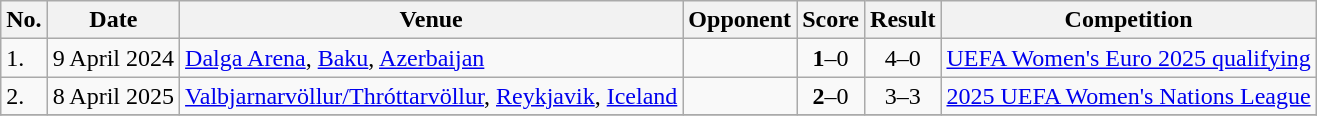<table class="wikitable">
<tr>
<th>No.</th>
<th>Date</th>
<th>Venue</th>
<th>Opponent</th>
<th>Score</th>
<th>Result</th>
<th>Competition</th>
</tr>
<tr>
<td>1.</td>
<td>9 April 2024</td>
<td><a href='#'>Dalga Arena</a>, <a href='#'>Baku</a>, <a href='#'>Azerbaijan</a></td>
<td></td>
<td align=center><strong>1</strong>–0</td>
<td align=center>4–0</td>
<td><a href='#'>UEFA Women's Euro 2025 qualifying</a></td>
</tr>
<tr>
<td>2.</td>
<td>8 April 2025</td>
<td><a href='#'>Valbjarnarvöllur/Thróttarvöllur</a>, <a href='#'>Reykjavik</a>, <a href='#'>Iceland</a></td>
<td></td>
<td align=center><strong>2</strong>–0</td>
<td align=center>3–3</td>
<td><a href='#'>2025 UEFA Women's Nations League</a></td>
</tr>
<tr>
</tr>
</table>
